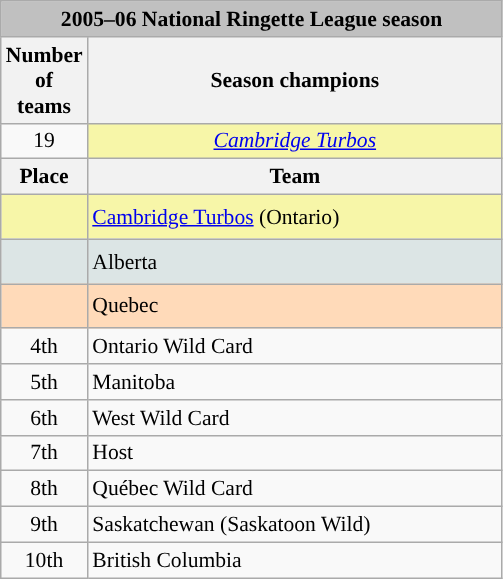<table class=wikitable style="text-align:center; font-size:90%;">
<tr>
<th colspan=2 width:5%" style="background:silver;">2005–06 National Ringette League season</th>
</tr>
<tr>
<th>Number of teams</th>
<th>Season champions</th>
</tr>
<tr>
<td>19</td>
<td style="background:#f7f6a8;"> <em><a href='#'>Cambridge Turbos</a></em></td>
</tr>
<tr>
<th width=15>Place</th>
<th width=270>Team</th>
</tr>
<tr style="background:#f7f6a8;">
<td style="text-align:center; height:23px;"></td>
<td align=left> <a href='#'>Cambridge Turbos</a> (Ontario)</td>
</tr>
<tr style="background:#dce5e5;">
<td style="text-align:center; height:23px;"></td>
<td align=left> Alberta</td>
</tr>
<tr style="background:#ffdab9;">
<td style="text-align:center; height:23px;"></td>
<td align=left> Quebec</td>
</tr>
<tr>
<td>4th</td>
<td align=left> Ontario Wild Card</td>
</tr>
<tr>
<td>5th</td>
<td align=left> Manitoba</td>
</tr>
<tr>
<td>6th</td>
<td align=left> West Wild Card</td>
</tr>
<tr>
<td>7th</td>
<td align=left> Host</td>
</tr>
<tr>
<td>8th</td>
<td align=left> Québec Wild Card</td>
</tr>
<tr>
<td>9th</td>
<td align=left> Saskatchewan (Saskatoon Wild)</td>
</tr>
<tr>
<td>10th</td>
<td align=left> British Columbia</td>
</tr>
</table>
